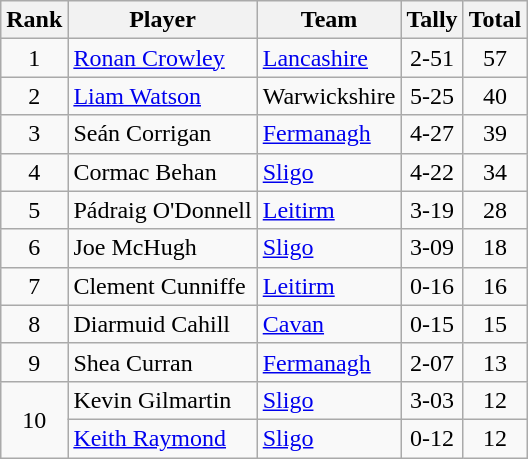<table class="wikitable">
<tr>
<th>Rank</th>
<th>Player</th>
<th>Team</th>
<th>Tally</th>
<th>Total</th>
</tr>
<tr>
<td rowspan="1" align="center">1</td>
<td><a href='#'>Ronan Crowley</a></td>
<td><a href='#'>Lancashire</a></td>
<td align="center">2-51</td>
<td align="center">57</td>
</tr>
<tr>
<td rowspan="1" align="center">2</td>
<td><a href='#'>Liam Watson</a></td>
<td>Warwickshire</td>
<td align="center">5-25</td>
<td align="center">40</td>
</tr>
<tr>
<td rowspan="1" align="center">3</td>
<td>Seán Corrigan</td>
<td><a href='#'>Fermanagh</a></td>
<td align="center">4-27</td>
<td align="center">39</td>
</tr>
<tr>
<td rowspan="1" align="center">4</td>
<td>Cormac Behan</td>
<td><a href='#'>Sligo</a></td>
<td align="center">4-22</td>
<td align="center">34</td>
</tr>
<tr>
<td rowspan="1" align="center">5</td>
<td>Pádraig O'Donnell</td>
<td><a href='#'>Leitirm</a></td>
<td align="center">3-19</td>
<td align="center">28</td>
</tr>
<tr>
<td rowspan="1" align="center">6</td>
<td>Joe McHugh</td>
<td><a href='#'>Sligo</a></td>
<td align="center">3-09</td>
<td align="center">18</td>
</tr>
<tr>
<td rowspan="1" align="center">7</td>
<td>Clement Cunniffe</td>
<td><a href='#'>Leitirm</a></td>
<td align="center">0-16</td>
<td align="center">16</td>
</tr>
<tr>
<td rowspan="1" align="center">8</td>
<td>Diarmuid Cahill</td>
<td><a href='#'>Cavan</a></td>
<td align="center">0-15</td>
<td align="center">15</td>
</tr>
<tr>
<td rowspan="1" align="center">9</td>
<td>Shea Curran</td>
<td><a href='#'>Fermanagh</a></td>
<td align="center">2-07</td>
<td align="center">13</td>
</tr>
<tr>
<td rowspan="2" align="center">10</td>
<td>Kevin Gilmartin</td>
<td><a href='#'>Sligo</a></td>
<td align="center">3-03</td>
<td align="center">12</td>
</tr>
<tr>
<td><a href='#'>Keith Raymond</a></td>
<td><a href='#'>Sligo</a></td>
<td align="center">0-12</td>
<td align="center">12</td>
</tr>
</table>
